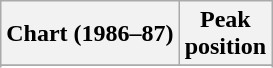<table class="wikitable sortable plainrowheaders" style="text-align:center">
<tr>
<th scope="col">Chart (1986–87)</th>
<th scope="col">Peak<br>position</th>
</tr>
<tr>
</tr>
<tr>
</tr>
<tr>
</tr>
<tr>
</tr>
<tr>
</tr>
</table>
